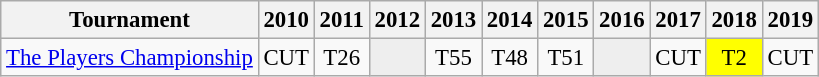<table class="wikitable" style="font-size:95%;text-align:center;">
<tr>
<th>Tournament</th>
<th>2010</th>
<th>2011</th>
<th>2012</th>
<th>2013</th>
<th>2014</th>
<th>2015</th>
<th>2016</th>
<th>2017</th>
<th>2018</th>
<th>2019</th>
</tr>
<tr>
<td align=left><a href='#'>The Players Championship</a></td>
<td>CUT</td>
<td>T26</td>
<td style="background:#eeeeee;"></td>
<td>T55</td>
<td>T48</td>
<td>T51</td>
<td style="background:#eeeeee;"></td>
<td>CUT</td>
<td style="background:yellow;">T2</td>
<td>CUT</td>
</tr>
</table>
